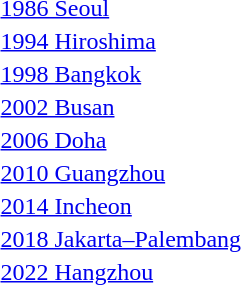<table>
<tr>
<td rowspan=2><a href='#'>1986 Seoul</a></td>
<td rowspan=2></td>
<td rowspan=2></td>
<td></td>
</tr>
<tr>
<td></td>
</tr>
<tr>
<td rowspan=2><a href='#'>1994 Hiroshima</a></td>
<td rowspan=2></td>
<td rowspan=2></td>
<td></td>
</tr>
<tr>
<td></td>
</tr>
<tr>
<td rowspan=2><a href='#'>1998 Bangkok</a></td>
<td rowspan=2></td>
<td rowspan=2></td>
<td></td>
</tr>
<tr>
<td></td>
</tr>
<tr>
<td rowspan=2><a href='#'>2002 Busan</a></td>
<td rowspan=2></td>
<td rowspan=2></td>
<td></td>
</tr>
<tr>
<td></td>
</tr>
<tr>
<td rowspan=2><a href='#'>2006 Doha</a></td>
<td rowspan=2></td>
<td rowspan=2></td>
<td></td>
</tr>
<tr>
<td></td>
</tr>
<tr>
<td rowspan=2><a href='#'>2010 Guangzhou</a></td>
<td rowspan=2></td>
<td rowspan=2></td>
<td></td>
</tr>
<tr>
<td></td>
</tr>
<tr>
<td rowspan=2><a href='#'>2014 Incheon</a></td>
<td rowspan=2></td>
<td rowspan=2></td>
<td></td>
</tr>
<tr>
<td></td>
</tr>
<tr>
<td rowspan=2><a href='#'>2018 Jakarta–Palembang</a></td>
<td rowspan=2></td>
<td rowspan=2></td>
<td></td>
</tr>
<tr>
<td></td>
</tr>
<tr>
<td rowspan=2><a href='#'>2022 Hangzhou</a></td>
<td rowspan=2></td>
<td rowspan=2></td>
<td></td>
</tr>
<tr>
<td></td>
</tr>
</table>
